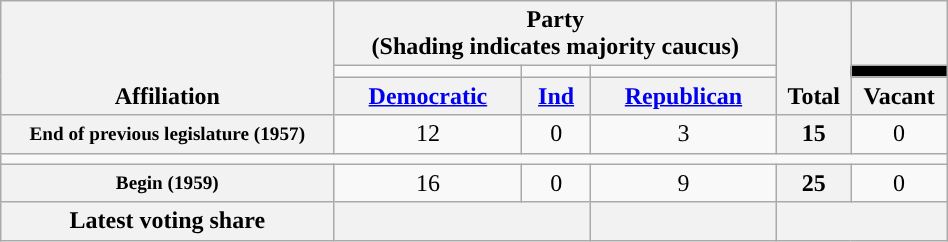<table class=wikitable style="text-align:center; width:50%">
<tr style="vertical-align:bottom;">
<th rowspan=3>Affiliation</th>
<th colspan=3>Party <div>(Shading indicates majority caucus)</div></th>
<th rowspan=3>Total</th>
<th></th>
</tr>
<tr style="height:5px">
<td style="background-color:"></td>
<td style="background-color:"></td>
<td style="background-color:"></td>
<td style="background-color:black"></td>
</tr>
<tr>
<th><a href='#'>Democratic</a></th>
<th><a href='#'>Ind</a></th>
<th><a href='#'>Republican</a></th>
<th>Vacant</th>
</tr>
<tr>
<th nowrap style="font-size:80%">End of previous legislature (1957)</th>
<td>12</td>
<td>0</td>
<td>3</td>
<th>15</th>
<td>0</td>
</tr>
<tr>
<td colspan=6></td>
</tr>
<tr>
<th nowrap style="font-size:80%">Begin (1959)</th>
<td>16</td>
<td>0</td>
<td>9</td>
<th>25</th>
<td>0</td>
</tr>
<tr>
<th>Latest voting share</th>
<th colspan=2 ></th>
<th></th>
<th colspan=2></th>
</tr>
</table>
